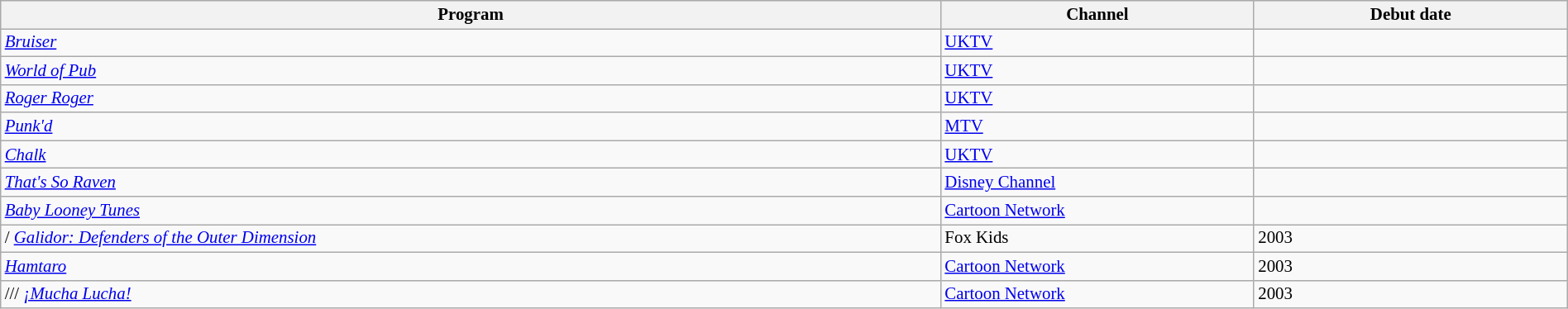<table class="wikitable sortable" width="100%" style="font-size:87%;">
<tr bgcolor="#efefef">
<th width=60%>Program</th>
<th width=20%>Channel</th>
<th width=20%>Debut date</th>
</tr>
<tr>
<td> <em><a href='#'>Bruiser</a></em></td>
<td><a href='#'>UKTV</a></td>
<td></td>
</tr>
<tr>
<td> <em><a href='#'>World of Pub</a></em></td>
<td><a href='#'>UKTV</a></td>
<td></td>
</tr>
<tr>
<td> <em><a href='#'>Roger Roger</a></em></td>
<td><a href='#'>UKTV</a></td>
<td></td>
</tr>
<tr>
<td> <em><a href='#'>Punk'd</a></em></td>
<td><a href='#'>MTV</a></td>
<td></td>
</tr>
<tr>
<td> <em><a href='#'>Chalk</a></em></td>
<td><a href='#'>UKTV</a></td>
<td></td>
</tr>
<tr>
<td> <em><a href='#'>That's So Raven</a></em></td>
<td><a href='#'>Disney Channel</a></td>
<td></td>
</tr>
<tr>
<td> <em><a href='#'>Baby Looney Tunes</a></em></td>
<td><a href='#'>Cartoon Network</a></td>
<td></td>
</tr>
<tr>
<td>/ <em><a href='#'>Galidor: Defenders of the Outer Dimension</a></em></td>
<td>Fox Kids</td>
<td>2003</td>
</tr>
<tr>
<td> <em><a href='#'>Hamtaro</a></em></td>
<td><a href='#'>Cartoon Network</a></td>
<td>2003</td>
</tr>
<tr>
<td>/// <em><a href='#'>¡Mucha Lucha!</a></em></td>
<td><a href='#'>Cartoon Network</a></td>
<td>2003</td>
</tr>
</table>
